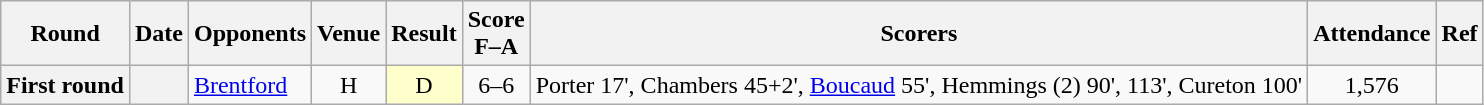<table class="wikitable plainrowheaders" style="text-align:center">
<tr>
<th scope="col">Round</th>
<th scope="col">Date</th>
<th scope="col">Opponents</th>
<th scope="col">Venue</th>
<th scope="col">Result</th>
<th scope="col">Score<br>F–A</th>
<th scope="col" class="unsortable">Scorers</th>
<th scope="col">Attendance</th>
<th scope="col" class="unsortable">Ref</th>
</tr>
<tr>
<th scope="row">First round</th>
<th scope="row"></th>
<td align="left"><a href='#'>Brentford</a></td>
<td>H</td>
<td style="background-color:#FFFFCC">D</td>
<td>6–6 <br></td>
<td align="left">Porter 17', Chambers 45+2', <a href='#'>Boucaud</a> 55', Hemmings (2) 90', 113', Cureton 100'</td>
<td>1,576</td>
<td></td>
</tr>
</table>
